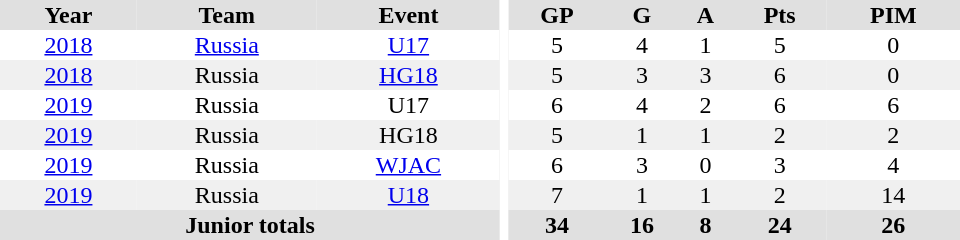<table border="0" cellpadding="1" cellspacing="0" ID="Table3" style="text-align:center; width:40em">
<tr bgcolor="#e0e0e0">
<th>Year</th>
<th>Team</th>
<th>Event</th>
<th rowspan="102" bgcolor="#ffffff"></th>
<th>GP</th>
<th>G</th>
<th>A</th>
<th>Pts</th>
<th>PIM</th>
</tr>
<tr>
<td><a href='#'>2018</a></td>
<td><a href='#'>Russia</a></td>
<td><a href='#'>U17</a></td>
<td>5</td>
<td>4</td>
<td>1</td>
<td>5</td>
<td>0</td>
</tr>
<tr bgcolor="#f0f0f0">
<td><a href='#'>2018</a></td>
<td>Russia</td>
<td><a href='#'>HG18</a></td>
<td>5</td>
<td>3</td>
<td>3</td>
<td>6</td>
<td>0</td>
</tr>
<tr>
<td><a href='#'>2019</a></td>
<td>Russia</td>
<td>U17</td>
<td>6</td>
<td>4</td>
<td>2</td>
<td>6</td>
<td>6</td>
</tr>
<tr bgcolor="#f0f0f0">
<td><a href='#'>2019</a></td>
<td>Russia</td>
<td>HG18</td>
<td>5</td>
<td>1</td>
<td>1</td>
<td>2</td>
<td>2</td>
</tr>
<tr>
<td><a href='#'>2019</a></td>
<td>Russia</td>
<td><a href='#'>WJAC</a></td>
<td>6</td>
<td>3</td>
<td>0</td>
<td>3</td>
<td>4</td>
</tr>
<tr bgcolor="#f0f0f0">
<td><a href='#'>2019</a></td>
<td>Russia</td>
<td><a href='#'>U18</a></td>
<td>7</td>
<td>1</td>
<td>1</td>
<td>2</td>
<td>14</td>
</tr>
<tr bgcolor="#e0e0e0">
<th colspan="3">Junior totals</th>
<th>34</th>
<th>16</th>
<th>8</th>
<th>24</th>
<th>26</th>
</tr>
</table>
